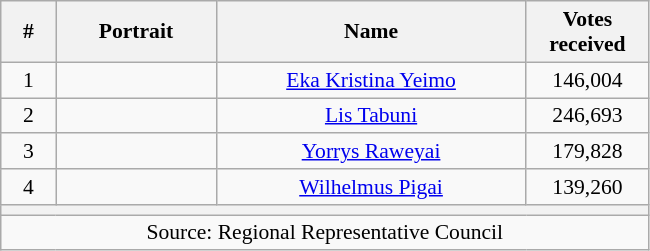<table class="wikitable sortable" style="text-align:center; font-size: 0.9em;">
<tr>
<th width="30">#</th>
<th width="100">Portrait</th>
<th width="200">Name</th>
<th width="75">Votes received</th>
</tr>
<tr>
<td>1</td>
<td></td>
<td><a href='#'>Eka Kristina Yeimo</a></td>
<td>146,004</td>
</tr>
<tr>
<td>2</td>
<td></td>
<td><a href='#'>Lis Tabuni</a></td>
<td>246,693</td>
</tr>
<tr>
<td>3</td>
<td></td>
<td><a href='#'>Yorrys Raweyai</a></td>
<td>179,828</td>
</tr>
<tr>
<td>4</td>
<td></td>
<td><a href='#'>Wilhelmus Pigai</a></td>
<td>139,260</td>
</tr>
<tr>
<th colspan="8"></th>
</tr>
<tr>
<td colspan="8">Source: Regional Representative Council</td>
</tr>
</table>
